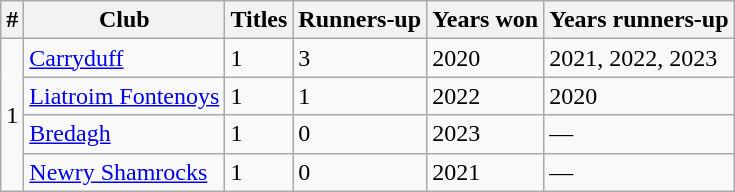<table class="wikitable sortable" style="text-align:left;">
<tr>
<th>#</th>
<th>Club</th>
<th>Titles</th>
<th>Runners-up</th>
<th>Years won</th>
<th>Years runners-up</th>
</tr>
<tr>
<td rowspan="4">1</td>
<td><a href='#'>Carryduff</a></td>
<td>1</td>
<td>3</td>
<td>2020</td>
<td>2021, 2022, 2023</td>
</tr>
<tr>
<td><a href='#'>Liatroim Fontenoys</a></td>
<td>1</td>
<td>1</td>
<td>2022</td>
<td>2020</td>
</tr>
<tr>
<td><a href='#'>Bredagh</a></td>
<td>1</td>
<td>0</td>
<td>2023</td>
<td>—</td>
</tr>
<tr>
<td><a href='#'>Newry Shamrocks</a></td>
<td>1</td>
<td>0</td>
<td>2021</td>
<td>—</td>
</tr>
</table>
